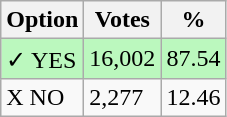<table class="wikitable">
<tr>
<th>Option</th>
<th>Votes</th>
<th>%</th>
</tr>
<tr>
<td style=background:#bbf8be>✓ YES</td>
<td style=background:#bbf8be>16,002</td>
<td style=background:#bbf8be>87.54</td>
</tr>
<tr>
<td>X NO</td>
<td>2,277</td>
<td>12.46</td>
</tr>
</table>
